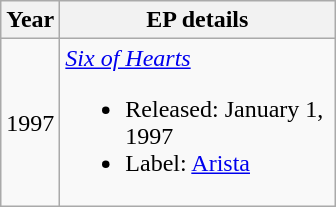<table class="wikitable plainrowheaders" style="text-align:center;">
<tr>
<th>Year</th>
<th scope="col" style="width:11em">EP details</th>
</tr>
<tr>
<td>1997</td>
<td align="left"><em><a href='#'>Six of Hearts</a></em><br><ul><li>Released: January 1, 1997</li><li>Label: <a href='#'>Arista</a></li></ul></td>
</tr>
</table>
